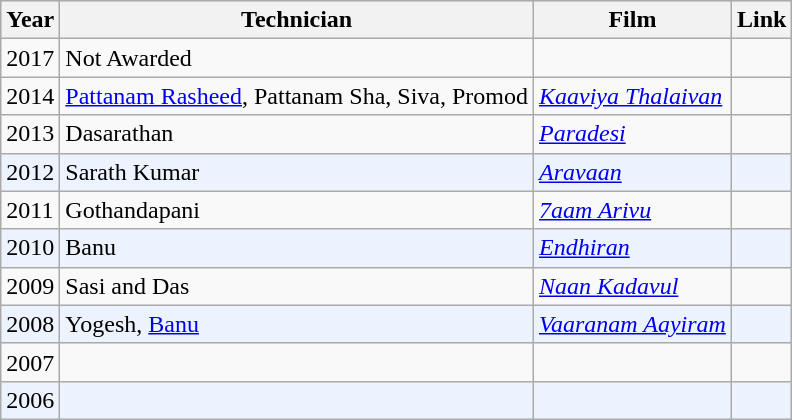<table class="wikitable">
<tr style="background:#d1e4fd;">
<th>Year</th>
<th>Technician</th>
<th>Film</th>
<th>Link</th>
</tr>
<tr>
<td>2017</td>
<td>Not Awarded</td>
<td></td>
<td></td>
</tr>
<tr>
<td>2014</td>
<td><a href='#'>Pattanam Rasheed</a>, Pattanam Sha, Siva, Promod</td>
<td><em><a href='#'>Kaaviya Thalaivan</a></em></td>
<td></td>
</tr>
<tr>
<td>2013</td>
<td>Dasarathan</td>
<td><em><a href='#'>Paradesi</a></em></td>
<td></td>
</tr>
<tr style="background:#edf3fe;">
<td>2012</td>
<td>Sarath Kumar</td>
<td><em><a href='#'>Aravaan</a></em></td>
<td></td>
</tr>
<tr>
<td>2011</td>
<td>Gothandapani</td>
<td><em><a href='#'>7aam Arivu</a></em></td>
<td></td>
</tr>
<tr style="background:#edf3fe;">
<td>2010</td>
<td>Banu</td>
<td><em><a href='#'>Endhiran</a></em></td>
<td></td>
</tr>
<tr>
<td>2009</td>
<td>Sasi and Das</td>
<td><em><a href='#'>Naan Kadavul</a></em></td>
<td></td>
</tr>
<tr style="background:#edf3fe;">
<td>2008</td>
<td>Yogesh, <a href='#'>Banu</a></td>
<td><em><a href='#'>Vaaranam Aayiram</a></em></td>
<td></td>
</tr>
<tr>
<td>2007</td>
<td></td>
<td></td>
<td></td>
</tr>
<tr style="background:#edf3fe;">
<td>2006</td>
<td></td>
<td></td>
<td></td>
</tr>
</table>
